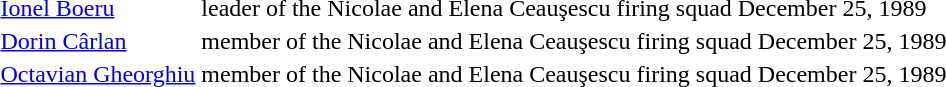<table>
<tr>
<td><a href='#'>Ionel Boeru</a></td>
<td>leader of the Nicolae and Elena Ceauşescu firing squad December 25, 1989</td>
</tr>
<tr>
<td><a href='#'>Dorin Cârlan</a></td>
<td>member of the Nicolae and Elena Ceauşescu firing squad December 25, 1989</td>
</tr>
<tr>
<td><a href='#'>Octavian Gheorghiu</a></td>
<td>member of the Nicolae and Elena Ceauşescu firing squad December 25, 1989</td>
</tr>
</table>
